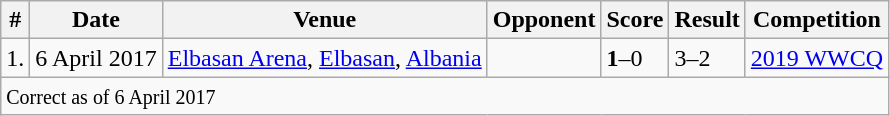<table class="wikitable">
<tr>
<th>#</th>
<th>Date</th>
<th>Venue</th>
<th>Opponent</th>
<th>Score</th>
<th>Result</th>
<th>Competition</th>
</tr>
<tr>
<td>1.</td>
<td>6 April 2017</td>
<td><a href='#'>Elbasan Arena</a>, <a href='#'>Elbasan</a>, <a href='#'>Albania</a></td>
<td></td>
<td><strong>1</strong>–0</td>
<td>3–2</td>
<td><a href='#'>2019 WWCQ</a></td>
</tr>
<tr>
<td colspan="12"><small>Correct as of 6 April 2017</small></td>
</tr>
</table>
